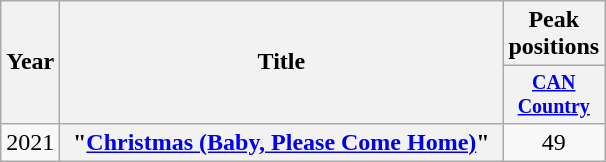<table class="wikitable plainrowheaders" style="text-align:center;">
<tr>
<th scope="col" rowspan="2">Year</th>
<th scope="col" rowspan="2" style="width:18em;">Title</th>
<th scope="col">Peak positions</th>
</tr>
<tr style="font-size:smaller;">
<th scope="col" width="4em;"><a href='#'>CAN Country</a><br></th>
</tr>
<tr>
<td>2021</td>
<th scope="row">"<a href='#'>Christmas (Baby, Please Come Home)</a>"</th>
<td>49</td>
</tr>
</table>
